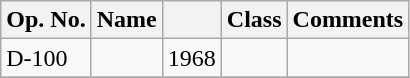<table class="wikitable">
<tr>
<th>Op. No.</th>
<th>Name</th>
<th></th>
<th>Class</th>
<th>Comments</th>
</tr>
<tr>
<td>D-100</td>
<td></td>
<td>1968</td>
<td></td>
<td></td>
</tr>
<tr>
</tr>
</table>
